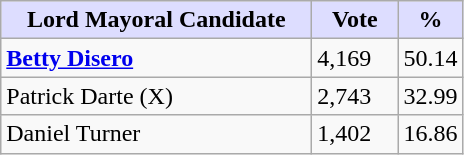<table class="wikitable">
<tr>
<th style="background:#ddf; width:200px;">Lord Mayoral Candidate</th>
<th style="background:#ddf; width:50px;">Vote</th>
<th style="background:#ddf; width:30px;">%</th>
</tr>
<tr>
<td><strong><a href='#'>Betty Disero</a></strong></td>
<td>4,169</td>
<td>50.14</td>
</tr>
<tr>
<td>Patrick Darte (X)</td>
<td>2,743</td>
<td>32.99</td>
</tr>
<tr>
<td>Daniel Turner</td>
<td>1,402</td>
<td>16.86</td>
</tr>
</table>
